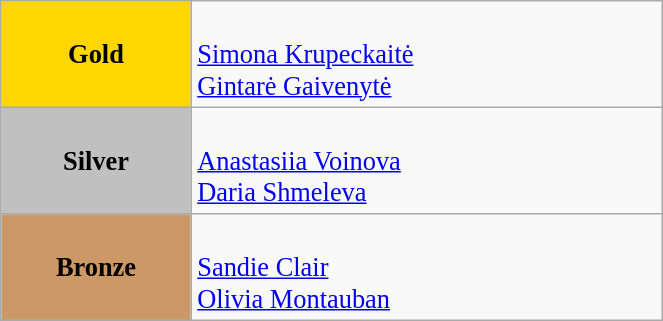<table class="wikitable" style=" text-align:center; font-size:110%;" width="35%">
<tr>
<td rowspan="1" bgcolor="gold"><strong>Gold</strong></td>
<td align=left><br><a href='#'>Simona Krupeckaitė</a><br> <a href='#'>Gintarė Gaivenytė</a></td>
</tr>
<tr>
<td rowspan="1" bgcolor="silver"><strong>Silver</strong></td>
<td align=left><br><a href='#'>Anastasiia Voinova</a><br> <a href='#'>Daria Shmeleva</a></td>
</tr>
<tr>
<td rowspan="1" bgcolor="#cc9966"><strong>Bronze</strong></td>
<td align=left><br><a href='#'>Sandie Clair</a><br><a href='#'>Olivia Montauban</a></td>
</tr>
</table>
